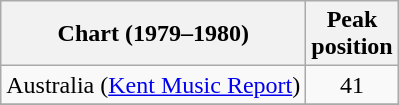<table class="wikitable sortable">
<tr>
<th>Chart (1979–1980)</th>
<th>Peak<br> position</th>
</tr>
<tr>
<td>Australia (<a href='#'>Kent Music Report</a>)</td>
<td align="center">41</td>
</tr>
<tr>
</tr>
<tr>
</tr>
<tr>
</tr>
<tr>
</tr>
</table>
